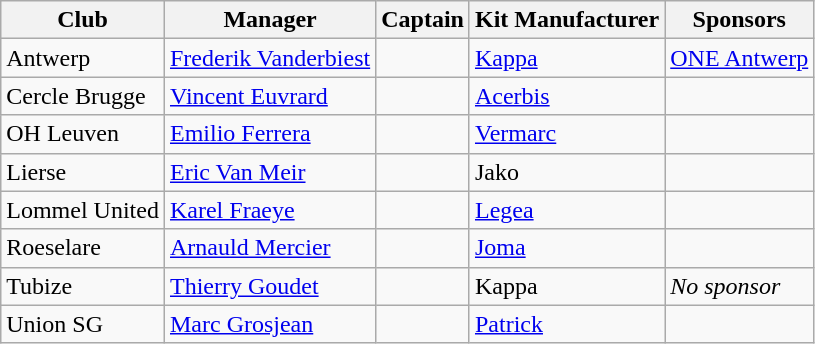<table class="wikitable sortable" style="text-align: left;">
<tr>
<th>Club</th>
<th>Manager</th>
<th>Captain</th>
<th>Kit Manufacturer</th>
<th>Sponsors</th>
</tr>
<tr>
<td>Antwerp</td>
<td> <a href='#'>Frederik Vanderbiest</a></td>
<td></td>
<td><a href='#'>Kappa</a></td>
<td><a href='#'>ONE Antwerp</a></td>
</tr>
<tr>
<td>Cercle Brugge</td>
<td> <a href='#'>Vincent Euvrard</a></td>
<td></td>
<td><a href='#'>Acerbis</a></td>
<td></td>
</tr>
<tr>
<td>OH Leuven</td>
<td> <a href='#'>Emilio Ferrera</a></td>
<td></td>
<td><a href='#'>Vermarc</a></td>
<td></td>
</tr>
<tr>
<td>Lierse</td>
<td> <a href='#'>Eric Van Meir</a></td>
<td></td>
<td>Jako</td>
<td></td>
</tr>
<tr>
<td>Lommel United</td>
<td> <a href='#'>Karel Fraeye</a></td>
<td></td>
<td><a href='#'>Legea</a></td>
<td> <br> </td>
</tr>
<tr>
<td>Roeselare</td>
<td> <a href='#'>Arnauld Mercier</a></td>
<td></td>
<td><a href='#'>Joma</a></td>
<td></td>
</tr>
<tr>
<td>Tubize</td>
<td> <a href='#'>Thierry Goudet</a></td>
<td></td>
<td>Kappa</td>
<td><em>No sponsor</em></td>
</tr>
<tr>
<td>Union SG</td>
<td> <a href='#'>Marc Grosjean</a></td>
<td></td>
<td><a href='#'>Patrick</a></td>
<td></td>
</tr>
</table>
